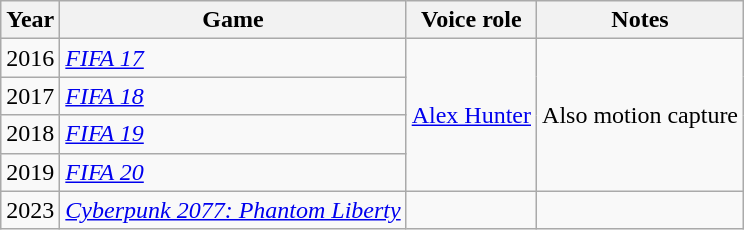<table class="wikitable">
<tr>
<th>Year</th>
<th>Game</th>
<th>Voice role</th>
<th>Notes</th>
</tr>
<tr>
<td>2016</td>
<td><em><a href='#'>FIFA 17</a></em></td>
<td rowspan=4><a href='#'>Alex Hunter</a></td>
<td rowspan=4>Also motion capture</td>
</tr>
<tr>
<td>2017</td>
<td><em><a href='#'>FIFA 18</a></em></td>
</tr>
<tr>
<td>2018</td>
<td><em><a href='#'>FIFA 19</a></em></td>
</tr>
<tr>
<td>2019</td>
<td><em><a href='#'>FIFA 20</a></em></td>
</tr>
<tr>
<td>2023</td>
<td><em><a href='#'>Cyberpunk 2077: Phantom Liberty</a></em></td>
<td></td>
<td></td>
</tr>
</table>
